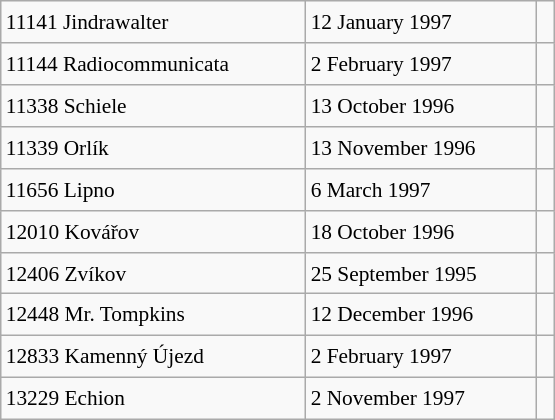<table class="wikitable" style="font-size: 89%; float: left; width: 26em; margin-right: 1em; height: 280px">
<tr>
<td>11141 Jindrawalter</td>
<td>12 January 1997</td>
<td> </td>
</tr>
<tr>
<td>11144 Radiocommunicata</td>
<td>2 February 1997</td>
<td> </td>
</tr>
<tr>
<td>11338 Schiele</td>
<td>13 October 1996</td>
<td> </td>
</tr>
<tr>
<td>11339 Orlík</td>
<td>13 November 1996</td>
<td> </td>
</tr>
<tr>
<td>11656 Lipno</td>
<td>6 March 1997</td>
<td> </td>
</tr>
<tr>
<td>12010 Kovářov</td>
<td>18 October 1996</td>
<td> </td>
</tr>
<tr>
<td>12406 Zvíkov</td>
<td>25 September 1995</td>
<td> </td>
</tr>
<tr>
<td>12448 Mr. Tompkins</td>
<td>12 December 1996</td>
<td> </td>
</tr>
<tr>
<td>12833 Kamenný Újezd</td>
<td>2 February 1997</td>
<td> </td>
</tr>
<tr>
<td>13229 Echion</td>
<td>2 November 1997</td>
<td> </td>
</tr>
</table>
